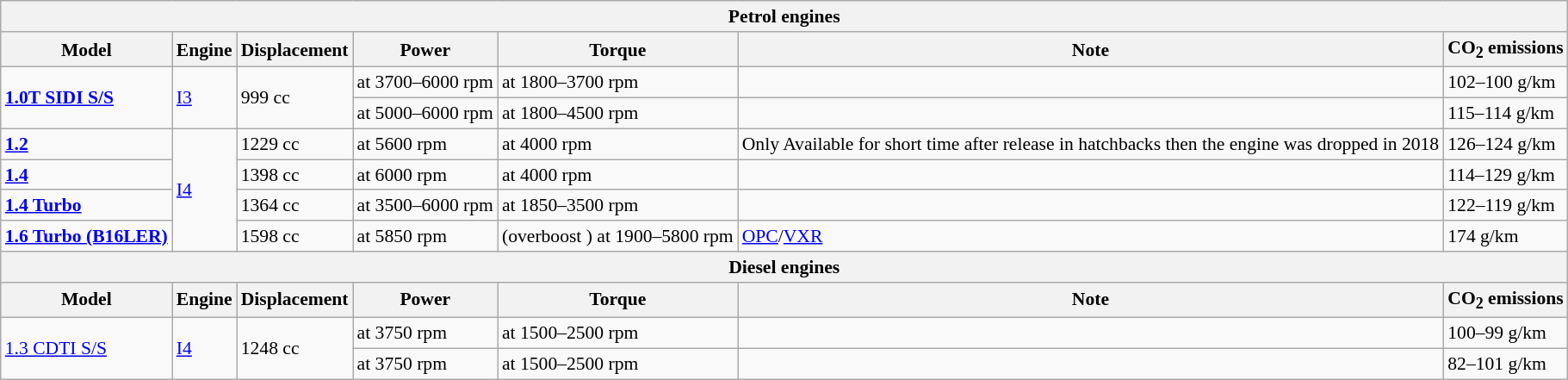<table class="wikitable defaultcenter" style="font-size:90%;">
<tr>
<th colspan=7>Petrol engines</th>
</tr>
<tr style="background:#dcdcdc; vertical-align:middle;">
<th>Model</th>
<th>Engine</th>
<th>Displacement</th>
<th>Power</th>
<th>Torque</th>
<th>Note</th>
<th>CO<sub>2</sub> emissions</th>
</tr>
<tr>
<td rowspan="2"><strong><a href='#'>1.0T SIDI S/S</a></strong></td>
<td rowspan="2"><a href='#'>I3</a></td>
<td rowspan="2">999 cc</td>
<td> at 3700–6000 rpm</td>
<td> at 1800–3700 rpm</td>
<td></td>
<td>102–100 g/km</td>
</tr>
<tr>
<td> at 5000–6000 rpm</td>
<td> at 1800–4500 rpm</td>
<td></td>
<td>115–114 g/km</td>
</tr>
<tr>
<td><strong><a href='#'>1.2</a></strong></td>
<td rowspan="4"><a href='#'>I4</a></td>
<td>1229 cc</td>
<td> at 5600 rpm</td>
<td> at 4000 rpm</td>
<td>Only Available for short time after release in hatchbacks then the engine was dropped in 2018</td>
<td>126–124 g/km</td>
</tr>
<tr>
<td><strong><a href='#'>1.4</a></strong></td>
<td>1398 cc</td>
<td> at 6000 rpm</td>
<td> at 4000 rpm</td>
<td></td>
<td>114–129 g/km</td>
</tr>
<tr>
<td><strong><a href='#'>1.4 Turbo</a></strong></td>
<td>1364 cc</td>
<td> at 3500–6000 rpm</td>
<td> at 1850–3500 rpm</td>
<td></td>
<td>122–119 g/km</td>
</tr>
<tr>
<td><strong><a href='#'>1.6 Turbo (B16LER)</a></strong></td>
<td>1598 cc</td>
<td> at 5850 rpm</td>
<td> (overboost ) at 1900–5800 rpm</td>
<td><a href='#'>OPC</a>/<a href='#'>VXR</a></td>
<td>174 g/km</td>
</tr>
<tr>
<th colspan=7>Diesel engines</th>
</tr>
<tr style="background:#dcdcdc; vertical-align:middle;">
<th>Model</th>
<th>Engine</th>
<th>Displacement</th>
<th>Power</th>
<th>Torque</th>
<th>Note</th>
<th>CO<sub>2</sub> emissions</th>
</tr>
<tr>
<td rowspan="2"><a href='#'>1.3 CDTI S/S</a></td>
<td rowspan="2"><a href='#'>I4</a></td>
<td rowspan="2">1248 cc</td>
<td> at 3750 rpm</td>
<td> at 1500–2500 rpm</td>
<td></td>
<td>100–99 g/km</td>
</tr>
<tr>
<td> at 3750 rpm</td>
<td> at 1500–2500 rpm</td>
<td></td>
<td>82–101 g/km</td>
</tr>
</table>
